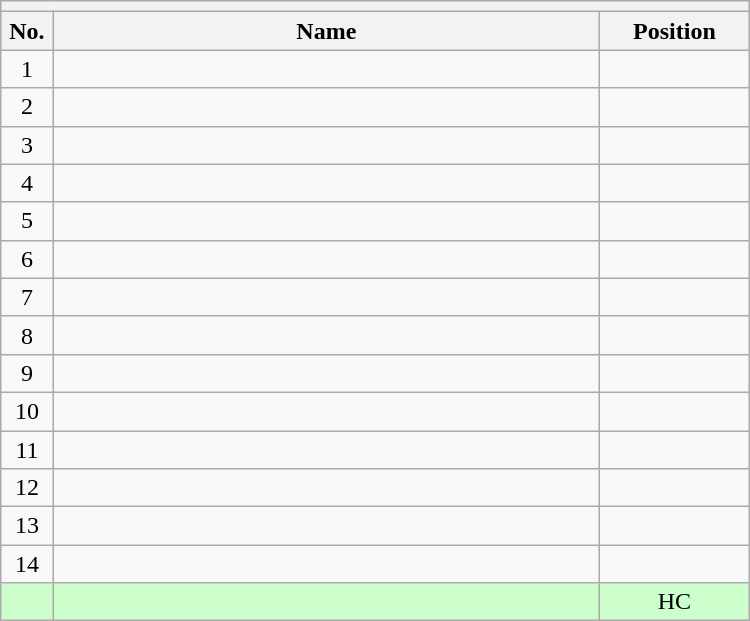<table class="wikitable mw-collapsible mw-collapsed" style="text-align:center; width:500px; border:none">
<tr>
<th style="text-align:center" colspan="3"></th>
</tr>
<tr>
<th style="width:7%">No.</th>
<th>Name</th>
<th style="width:20%">Position</th>
</tr>
<tr>
<td>1</td>
<td></td>
<td></td>
</tr>
<tr>
<td>2</td>
<td></td>
<td></td>
</tr>
<tr>
<td>3</td>
<td></td>
<td></td>
</tr>
<tr>
<td>4</td>
<td></td>
<td></td>
</tr>
<tr>
<td>5</td>
<td></td>
<td></td>
</tr>
<tr>
<td>6</td>
<td></td>
<td></td>
</tr>
<tr>
<td>7</td>
<td></td>
<td></td>
</tr>
<tr>
<td>8</td>
<td></td>
<td></td>
</tr>
<tr>
<td>9</td>
<td></td>
<td></td>
</tr>
<tr>
<td>10</td>
<td></td>
<td></td>
</tr>
<tr>
<td>11</td>
<td></td>
<td></td>
</tr>
<tr>
<td>12</td>
<td></td>
<td></td>
</tr>
<tr>
<td>13</td>
<td></td>
<td></td>
</tr>
<tr>
<td>14</td>
<td></td>
<td></td>
</tr>
<tr bgcolor=#CCFFCC>
<td></td>
<td></td>
<td>HC</td>
</tr>
</table>
